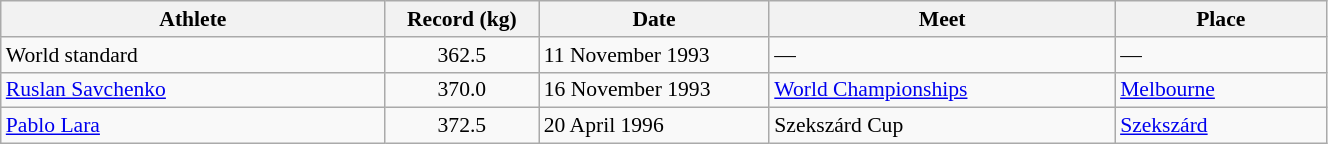<table class="wikitable" style="font-size:90%; width: 70%;">
<tr>
<th width=20%>Athlete</th>
<th width=8%>Record (kg)</th>
<th width=12%>Date</th>
<th width=18%>Meet</th>
<th width=11%>Place</th>
</tr>
<tr>
<td>World standard</td>
<td align="center">362.5</td>
<td>11 November 1993</td>
<td>—</td>
<td>—</td>
</tr>
<tr>
<td> <a href='#'>Ruslan Savchenko</a></td>
<td align="center">370.0</td>
<td>16 November 1993</td>
<td><a href='#'>World Championships</a></td>
<td><a href='#'>Melbourne</a></td>
</tr>
<tr>
<td> <a href='#'>Pablo Lara</a></td>
<td align="center">372.5</td>
<td>20 April 1996</td>
<td>Szekszárd Cup</td>
<td><a href='#'>Szekszárd</a></td>
</tr>
</table>
